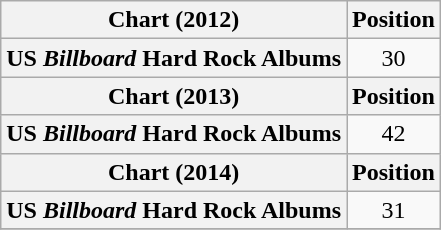<table class="wikitable sortable plainrowheaders" style="text-align:center">
<tr>
<th scope="col">Chart (2012)</th>
<th scope="col">Position</th>
</tr>
<tr>
<th scope="row">US <em>Billboard</em> Hard Rock Albums</th>
<td>30</td>
</tr>
<tr>
<th scope="col">Chart (2013)</th>
<th scope="col">Position</th>
</tr>
<tr>
<th scope="row">US <em>Billboard</em> Hard Rock Albums</th>
<td>42</td>
</tr>
<tr>
<th scope="col">Chart (2014)</th>
<th scope="col">Position</th>
</tr>
<tr>
<th scope="row">US <em>Billboard</em> Hard Rock Albums</th>
<td>31</td>
</tr>
<tr>
</tr>
</table>
